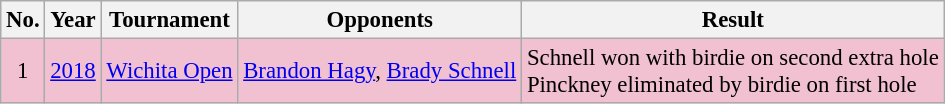<table class="wikitable" style="font-size:95%;">
<tr>
<th>No.</th>
<th>Year</th>
<th>Tournament</th>
<th>Opponents</th>
<th>Result</th>
</tr>
<tr style="background:#F2C1D1;">
<td align=center>1</td>
<td><a href='#'>2018</a></td>
<td><a href='#'>Wichita Open</a></td>
<td> <a href='#'>Brandon Hagy</a>,  <a href='#'>Brady Schnell</a></td>
<td>Schnell won with birdie on second extra hole<br>Pinckney eliminated by birdie on first hole</td>
</tr>
</table>
